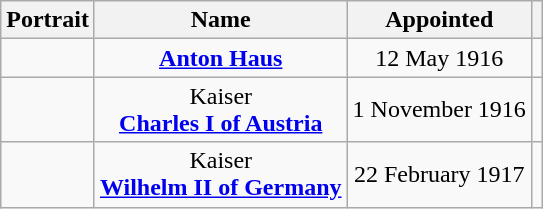<table class="wikitable" style="text-align:center">
<tr>
<th>Portrait</th>
<th>Name<br></th>
<th>Appointed</th>
<th></th>
</tr>
<tr>
<td></td>
<td><strong><a href='#'>Anton Haus</a></strong><br></td>
<td>12 May 1916</td>
<td></td>
</tr>
<tr>
<td></td>
<td>Kaiser<br><strong><a href='#'>Charles I of Austria</a></strong><br></td>
<td>1 November 1916</td>
<td></td>
</tr>
<tr>
<td></td>
<td>Kaiser<br><strong><a href='#'>Wilhelm II of Germany</a></strong><br></td>
<td>22 February 1917</td>
<td></td>
</tr>
</table>
